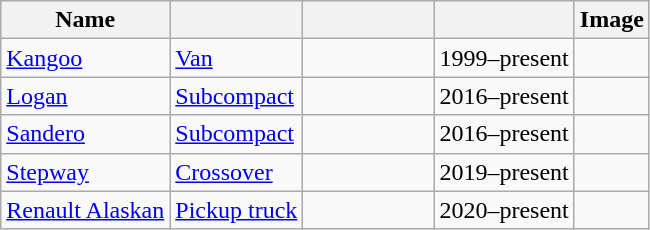<table class= "wikitable sortable">
<tr>
<th width=px>Name</th>
<th></th>
<th width=80px></th>
<th width=px></th>
<th>Image</th>
</tr>
<tr>
<td><a href='#'>Kangoo</a> </td>
<td><a href='#'>Van</a></td>
<td></td>
<td>1999–present</td>
<td></td>
</tr>
<tr>
<td><a href='#'>Logan</a> </td>
<td><a href='#'>Subcompact</a></td>
<td></td>
<td>2016–present </td>
<td></td>
</tr>
<tr>
<td><a href='#'>Sandero</a></td>
<td><a href='#'>Subcompact</a></td>
<td></td>
<td>2016–present </td>
<td></td>
</tr>
<tr>
<td><a href='#'>Stepway</a> </td>
<td><a href='#'>Crossover</a></td>
<td></td>
<td>2019–present </td>
<td></td>
</tr>
<tr>
<td><a href='#'>Renault Alaskan</a> </td>
<td><a href='#'>Pickup truck</a></td>
<td></td>
<td>2020–present</td>
<td></td>
</tr>
</table>
